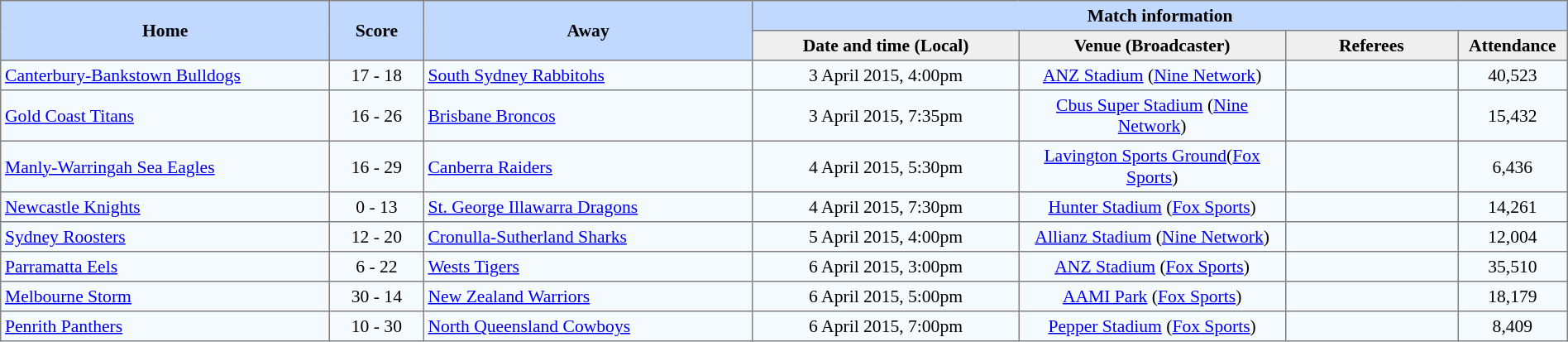<table border="1" cellpadding="3" cellspacing="0" style="border-collapse:collapse; font-size:90%; width:100%;">
<tr style="background:#c1d8ff;">
<th rowspan="2" style="width:21%;">Home</th>
<th rowspan="2" style="width:6%;">Score</th>
<th rowspan="2" style="width:21%;">Away</th>
<th colspan=6>Match information</th>
</tr>
<tr style="background:#efefef;">
<th width=17%>Date and time (Local)</th>
<th width="17%">Venue (Broadcaster)</th>
<th width=11%>Referees</th>
<th width=7%>Attendance</th>
</tr>
<tr style="text-align:center; background:#f5faff;">
<td align="left"> <a href='#'>Canterbury-Bankstown Bulldogs</a></td>
<td>17 - 18</td>
<td align="left"> <a href='#'>South Sydney Rabbitohs</a></td>
<td>3 April 2015, 4:00pm</td>
<td><a href='#'>ANZ Stadium</a> (<a href='#'>Nine Network</a>)</td>
<td></td>
<td>40,523</td>
</tr>
<tr style="text-align:center; background:#f5faff;">
<td align="left"> <a href='#'>Gold Coast Titans</a></td>
<td>16 - 26</td>
<td align="left"> <a href='#'>Brisbane Broncos</a></td>
<td>3 April 2015, 7:35pm</td>
<td><a href='#'>Cbus Super Stadium</a> (<a href='#'>Nine Network</a>)</td>
<td></td>
<td>15,432</td>
</tr>
<tr style="text-align:center; background:#f5faff;">
<td align="left"> <a href='#'>Manly-Warringah Sea Eagles</a></td>
<td>16 - 29</td>
<td align="left"> <a href='#'>Canberra Raiders</a></td>
<td>4 April 2015, 5:30pm</td>
<td><a href='#'>Lavington Sports Ground</a>(<a href='#'>Fox Sports</a>)</td>
<td></td>
<td>6,436</td>
</tr>
<tr style="text-align:center; background:#f5faff;">
<td align="left"> <a href='#'>Newcastle Knights</a></td>
<td>0 - 13</td>
<td align="left"> <a href='#'>St. George Illawarra Dragons</a></td>
<td>4 April 2015, 7:30pm</td>
<td><a href='#'>Hunter Stadium</a> (<a href='#'>Fox Sports</a>)</td>
<td></td>
<td>14,261</td>
</tr>
<tr style="text-align:center; background:#f5faff;">
<td align="left"> <a href='#'>Sydney Roosters</a></td>
<td>12 - 20</td>
<td align="left"> <a href='#'>Cronulla-Sutherland Sharks</a></td>
<td>5 April 2015, 4:00pm</td>
<td><a href='#'>Allianz Stadium</a> (<a href='#'>Nine Network</a>)</td>
<td></td>
<td>12,004</td>
</tr>
<tr style="text-align:center; background:#f5faff;">
<td align="left"> <a href='#'>Parramatta Eels</a></td>
<td>6 - 22</td>
<td align="left"> <a href='#'>Wests Tigers</a></td>
<td>6 April 2015, 3:00pm</td>
<td><a href='#'>ANZ Stadium</a> (<a href='#'>Fox Sports</a>)</td>
<td></td>
<td>35,510</td>
</tr>
<tr style="text-align:center; background:#f5faff;">
<td align="left"> <a href='#'>Melbourne Storm</a></td>
<td>30 - 14</td>
<td align="left"> <a href='#'>New Zealand Warriors</a></td>
<td>6 April 2015, 5:00pm</td>
<td><a href='#'>AAMI Park</a> (<a href='#'>Fox Sports</a>)</td>
<td></td>
<td>18,179</td>
</tr>
<tr style="text-align:center; background:#f5faff;">
<td align="left"> <a href='#'>Penrith Panthers</a></td>
<td>10 - 30</td>
<td align="left"> <a href='#'>North Queensland Cowboys</a></td>
<td>6 April 2015, 7:00pm</td>
<td><a href='#'>Pepper Stadium</a> (<a href='#'>Fox Sports</a>)</td>
<td></td>
<td>8,409</td>
</tr>
</table>
